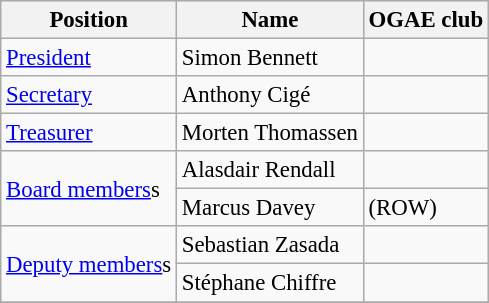<table class="wikitable unsortable" style="font-size: 95%">
<tr style="background:#efefef">
<th>Position</th>
<th>Name</th>
<th>OGAE club</th>
</tr>
<tr>
<td><a href='#'>President</a></td>
<td>Simon Bennett</td>
<td></td>
</tr>
<tr>
<td><a href='#'>Secretary</a></td>
<td>Anthony Cigé</td>
<td></td>
</tr>
<tr>
<td><a href='#'>Treasurer</a></td>
<td>Morten Thomassen</td>
<td></td>
</tr>
<tr>
<td rowspan=2><a href='#'>Board members</a>s</td>
<td>Alasdair Rendall</td>
<td></td>
</tr>
<tr>
<td>Marcus Davey</td>
<td> (ROW)</td>
</tr>
<tr>
<td rowspan=2><a href='#'>Deputy members</a>s</td>
<td>Sebastian Zasada</td>
<td></td>
</tr>
<tr>
<td>Stéphane Chiffre</td>
<td></td>
</tr>
<tr>
</tr>
</table>
